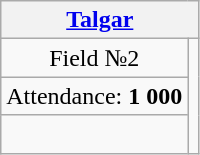<table class="wikitable" style="text-align:center;">
<tr>
<th colspan=2 align="center"><a href='#'>Talgar</a></th>
</tr>
<tr>
<td>Field №2</td>
<td rowspan=3 align="center"></td>
</tr>
<tr>
<td>Attendance: <strong>1 000</strong></td>
</tr>
<tr>
<td> </td>
</tr>
</table>
